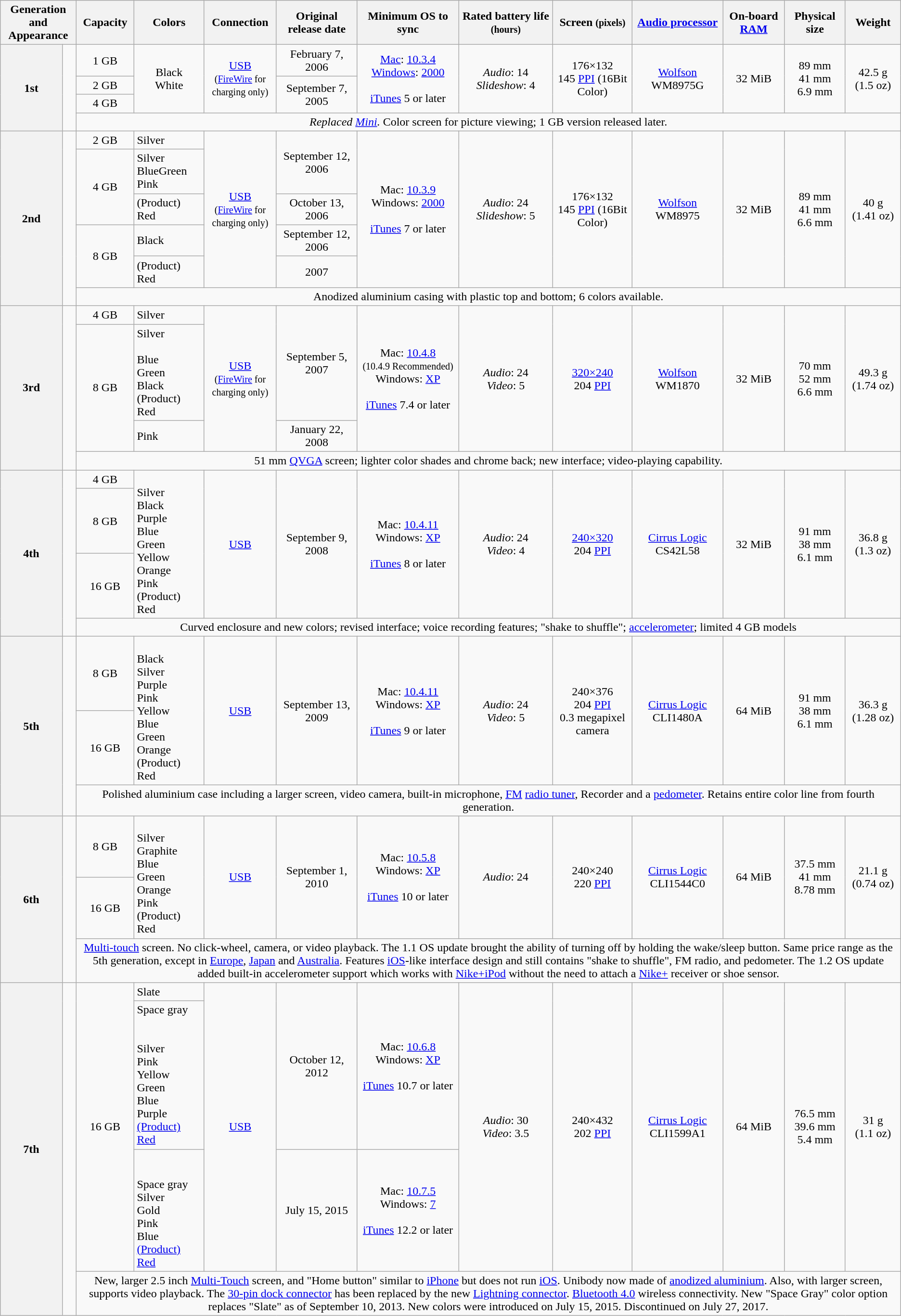<table class="wikitable" style="text-align:center">
<tr>
<th colspan="2">Generation and Appearance</th>
<th>Capacity</th>
<th>Colors</th>
<th>Connection</th>
<th>Original release date<br></th>
<th>Minimum OS to sync</th>
<th>Rated battery life <small>(hours)</small></th>
<th>Screen <small>(pixels)</small></th>
<th><a href='#'>Audio processor</a></th>
<th>On-board <a href='#'>RAM</a></th>
<th>Physical size</th>
<th>Weight</th>
</tr>
<tr>
<th rowspan=4>1st</th>
<td rowspan="4" style="text-align:center;"></td>
<td>1 GB</td>
<td rowspan=3>Black<br>White</td>
<td rowspan=3><a href='#'>USB</a><br><small>(<a href='#'>FireWire</a> for<br>charging only)</small></td>
<td>February 7, 2006</td>
<td rowspan=3><a href='#'>Mac</a>: <a href='#'>10.3.4</a><br><a href='#'>Windows</a>: <a href='#'>2000</a><br><br><a href='#'>iTunes</a> 5 or later</td>
<td rowspan=3><em>Audio</em>: 14<br><em>Slideshow</em>: 4</td>
<td rowspan=3>176×132<br> 145 <a href='#'>PPI</a> (16Bit Color)</td>
<td rowspan=3><a href='#'>Wolfson</a><br> WM8975G</td>
<td rowspan=3>32 MiB</td>
<td rowspan=3>89 mm<br>41 mm<br>6.9 mm</td>
<td rowspan=3>42.5 g<br>(1.5 oz)</td>
</tr>
<tr>
<td>2 GB</td>
<td rowspan=2>September 7, 2005</td>
</tr>
<tr>
<td>4 GB</td>
</tr>
<tr>
<td colspan=11><em>Replaced <a href='#'>Mini</a>.</em> Color screen for picture viewing; 1 GB version released later.</td>
</tr>
<tr>
<th rowspan=6>2nd</th>
<td rowspan="6" style="text-align:center;"></td>
<td>2 GB</td>
<td style="text-align: left;"> Silver</td>
<td rowspan=5><a href='#'>USB</a><br><small>(<a href='#'>FireWire</a> for<br>charging only)</small></td>
<td rowspan=2>September 12, 2006</td>
<td rowspan=5>Mac: <a href='#'>10.3.9</a><br>Windows: <a href='#'>2000</a><br><br><a href='#'>iTunes</a> 7 or later</td>
<td rowspan=5><em>Audio</em>: 24<br><em>Slideshow</em>: 5</td>
<td rowspan=5>176×132<br> 145 <a href='#'>PPI</a> (16Bit Color)</td>
<td rowspan=5><a href='#'>Wolfson</a><br> WM8975</td>
<td rowspan=5>32 MiB</td>
<td rowspan=5>89 mm<br>41 mm<br>6.6 mm</td>
<td rowspan=5>40 g<br>(1.41 oz)</td>
</tr>
<tr>
<td rowspan=2>4 GB</td>
<td style="text-align: left;"> Silver<br> BlueGreen<br> Pink<br></td>
</tr>
<tr>
<td style="text-align: left;"> (Product) Red </td>
<td>October 13, 2006</td>
</tr>
<tr>
<td rowspan=2>8 GB</td>
<td style="text-align: left;"> Black</td>
<td>September 12, 2006</td>
</tr>
<tr>
<td style="text-align: left;"> (Product) Red </td>
<td>2007</td>
</tr>
<tr>
<td colspan="11">Anodized aluminium casing with plastic top and bottom; 6 colors available.</td>
</tr>
<tr>
<th rowspan=4>3rd</th>
<td rowspan="4" style="text-align:center;"></td>
<td>4 GB</td>
<td style="text-align: left;"> Silver</td>
<td rowspan=3><a href='#'>USB</a><br><small>(<a href='#'>FireWire</a> for<br>charging only)</small></td>
<td rowspan=2>September 5, 2007</td>
<td rowspan=3>Mac: <a href='#'>10.4.8</a><br><small>(10.4.9 Recommended)</small><br>Windows: <a href='#'>XP</a><br><br><a href='#'>iTunes</a> 7.4 or later</td>
<td rowspan=3><em>Audio</em>: 24<br><em>Video</em>: 5</td>
<td rowspan=3><a href='#'>320×240</a><br> 204 <a href='#'>PPI</a></td>
<td rowspan=3><a href='#'>Wolfson</a><br> WM1870</td>
<td rowspan=3>32 MiB</td>
<td rowspan=3>70 mm<br>52 mm<br>6.6 mm</td>
<td rowspan=3>49.3 g<br>(1.74 oz)</td>
</tr>
<tr>
<td rowspan=2>8 GB</td>
<td style="text-align: left;"> Silver<br><br> Blue<br>
 Green<br>
 Black<br>
 (Product) Red </td>
</tr>
<tr>
<td style="text-align: left;"> Pink</td>
<td>January 22, 2008</td>
</tr>
<tr>
<td colspan="11">51 mm <a href='#'>QVGA</a> screen; lighter color shades and chrome back; new interface; video-playing capability.</td>
</tr>
<tr>
<th rowspan=4>4th</th>
<td rowspan="4" style="text-align:center;"></td>
<td style="height: 1px">4 GB</td>
<td rowspan=3 style="text-align: left;"><br> Silver<br>
 Black<br>
 Purple<br>
 Blue<br>
 Green<br>
 Yellow<br>
 Orange<br>
 Pink<br>
 (Product) Red </td>
<td rowspan=3><a href='#'>USB</a></td>
<td rowspan=3>September 9, 2008</td>
<td rowspan=3>Mac: <a href='#'>10.4.11</a><br>Windows: <a href='#'>XP</a><br><br><a href='#'>iTunes</a> 8 or later</td>
<td rowspan=3><em>Audio</em>: 24<br><em>Video</em>: 4</td>
<td rowspan=3><a href='#'>240×320</a><br>204 <a href='#'>PPI</a></td>
<td rowspan=3><a href='#'>Cirrus Logic</a> CS42L58</td>
<td rowspan=3>32 MiB</td>
<td rowspan=3>91 mm<br>38 mm<br>6.1 mm</td>
<td rowspan=3>36.8 g<br>(1.3 oz)</td>
</tr>
<tr>
<td>8 GB</td>
</tr>
<tr>
<td>16 GB</td>
</tr>
<tr>
<td colspan="11">Curved enclosure and new colors; revised interface; voice recording features; "shake to shuffle"; <a href='#'>accelerometer</a>; limited 4 GB models</td>
</tr>
<tr>
<th rowspan=3>5th</th>
<td rowspan="3" style="text-align:center;"></td>
<td>8 GB</td>
<td rowspan=2 style="text-align: left;"><br> Black<br>
 Silver<br>
 Purple<br>
 Pink<br>
 Yellow<br>
 Blue<br>
 Green<br>
 Orange<br>
 (Product) Red </td>
<td rowspan=2><a href='#'>USB</a></td>
<td rowspan=2>September 13, 2009</td>
<td rowspan=2>Mac: <a href='#'>10.4.11</a><br>Windows: <a href='#'>XP</a><br><br><a href='#'>iTunes</a> 9 or later</td>
<td rowspan=2><em>Audio</em>: 24<br><em>Video</em>: 5</td>
<td rowspan=2>240×376<br>204 <a href='#'>PPI</a><br>0.3 megapixel camera</td>
<td rowspan=2><a href='#'>Cirrus Logic</a> CLI1480A</td>
<td rowspan=2>64 MiB</td>
<td rowspan=2>91 mm<br>38 mm<br>6.1 mm</td>
<td rowspan=2>36.3 g<br>(1.28 oz)</td>
</tr>
<tr>
<td>16 GB</td>
</tr>
<tr>
<td colspan="11">Polished aluminium case including a larger screen, video camera, built-in microphone, <a href='#'>FM</a> <a href='#'>radio tuner</a>, Recorder and a <a href='#'>pedometer</a>. Retains entire color line from fourth generation.</td>
</tr>
<tr>
<th rowspan=3>6th</th>
<td rowspan="3" style="text-align:center;"></td>
<td>8 GB</td>
<td style="text-align: left" rowspan=2><br> Silver<br>
 Graphite<br>
 Blue<br>
 Green<br>
 Orange<br>
 Pink<br>
 (Product) Red </td>
<td rowspan=2><a href='#'>USB</a></td>
<td rowspan=2>September 1, 2010</td>
<td rowspan=2>Mac: <a href='#'>10.5.8</a><br>Windows: <a href='#'>XP</a><br><br><a href='#'>iTunes</a> 10 or later</td>
<td rowspan=2><em>Audio</em>: 24</td>
<td rowspan=2>240×240<br>220 <a href='#'>PPI</a></td>
<td rowspan=2><a href='#'>Cirrus Logic</a> CLI1544C0</td>
<td rowspan=2>64 MiB</td>
<td rowspan=2>37.5 mm<br>41 mm<br>8.78 mm</td>
<td rowspan=2>21.1 g<br>(0.74 oz)</td>
</tr>
<tr>
<td>16 GB</td>
</tr>
<tr>
<td colspan="11"><a href='#'>Multi-touch</a> screen. No click-wheel, camera, or video playback. The 1.1 OS update brought the ability of turning off by holding the wake/sleep button. Same price range as the 5th generation, except in <a href='#'>Europe</a>, <a href='#'>Japan</a> and <a href='#'>Australia</a>. Features <a href='#'>iOS</a>-like interface design and still contains "shake to shuffle", FM radio, and pedometer. The 1.2 OS update added built-in accelerometer support which works with <a href='#'>Nike+iPod</a> without the need to attach a <a href='#'>Nike+</a> receiver or shoe sensor.</td>
</tr>
<tr>
<th rowspan=4>7th</th>
<td rowspan="4" style="text-align: center;"></td>
<td rowspan=3>16 GB</td>
<td style="text-align: left;"> Slate<small> </small></td>
<td rowspan=3><a href='#'>USB</a></td>
<td rowspan=2>October 12, 2012</td>
<td rowspan=2>Mac: <a href='#'>10.6.8</a><br>Windows: <a href='#'>XP</a><br><br><a href='#'>iTunes</a> 10.7 or later</td>
<td rowspan=3><em>Audio</em>: 30<br><em>Video</em>: 3.5</td>
<td rowspan=3>240×432<br>202 <a href='#'>PPI</a></td>
<td rowspan=3><a href='#'>Cirrus Logic</a> CLI1599A1</td>
<td rowspan=3>64 MiB</td>
<td rowspan=3>76.5 mm<br>39.6 mm<br>5.4 mm</td>
<td rowspan=3>31 g<br>(1.1 oz)</td>
</tr>
<tr>
<td style="text-align: left"> Space gray <small> </small><br><br><small></small><br>
 Silver<br>
 Pink<br>
 Yellow<br>
 Green<br>
 Blue<br>
 Purple<br>
 <a href='#'>(Product) Red</a> </td>
</tr>
<tr>
<td style="text-align: left"><small></small><br><br> Space gray<br>
 Silver<br>
 Gold<br>
 Pink<br>
 Blue<br>
 <a href='#'>(Product) Red</a> </td>
<td>July 15, 2015</td>
<td>Mac: <a href='#'>10.7.5</a><br>Windows: <a href='#'>7</a><br><br><a href='#'>iTunes</a> 12.2 or later</td>
</tr>
<tr>
<td colspan="11">New, larger 2.5 inch <a href='#'>Multi-Touch</a> screen, and "Home button" similar to <a href='#'>iPhone</a> but does not run <a href='#'>iOS</a>. Unibody now made of <a href='#'>anodized aluminium</a>. Also, with larger screen, supports video playback.  The <a href='#'>30-pin dock connector</a> has been replaced by the new <a href='#'>Lightning connector</a>. <a href='#'>Bluetooth 4.0</a> wireless connectivity. New "Space Gray" color option replaces "Slate" as of September 10, 2013. New colors were introduced on July 15, 2015. Discontinued on July 27, 2017.</td>
</tr>
</table>
